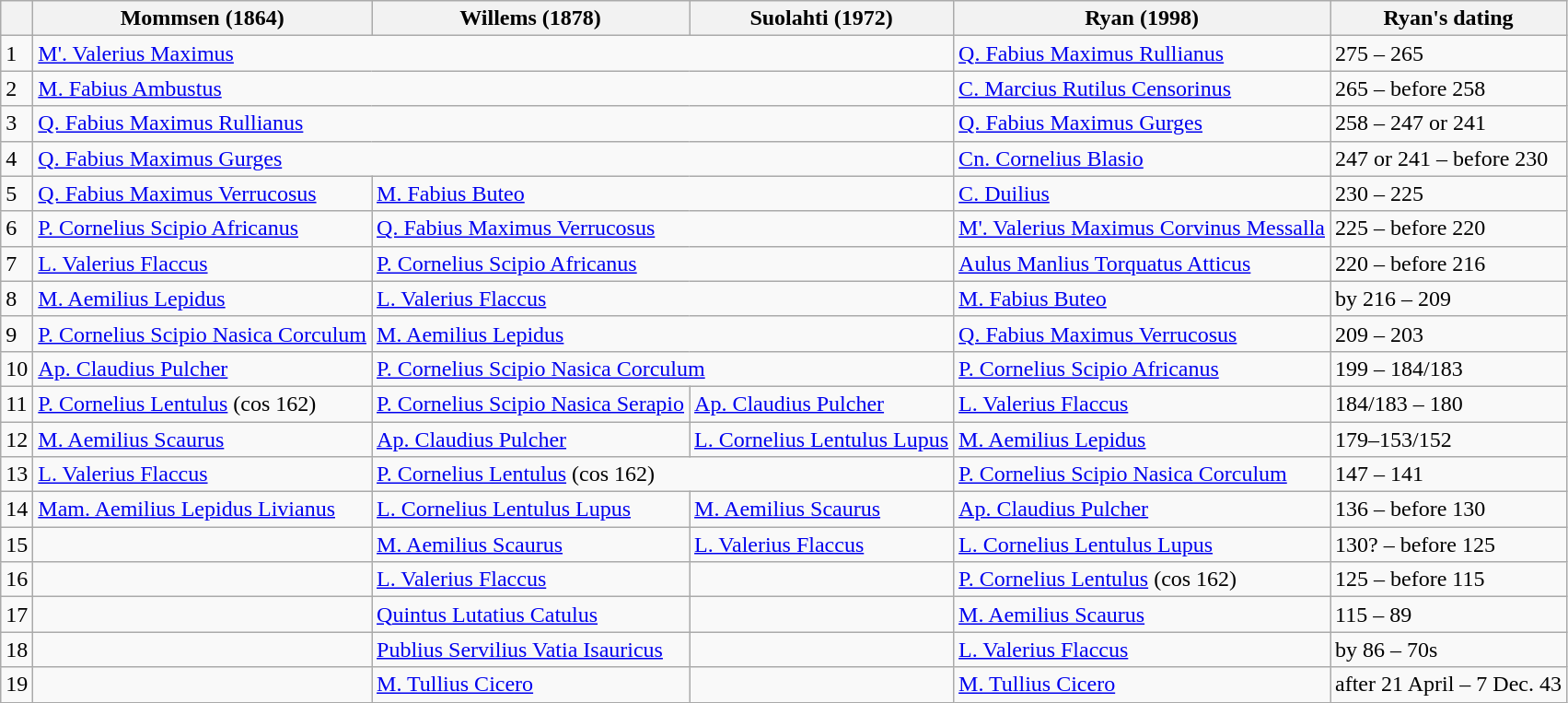<table class="wikitable">
<tr>
<th></th>
<th>Mommsen (1864)</th>
<th>Willems (1878)</th>
<th>Suolahti (1972)</th>
<th>Ryan (1998)</th>
<th>Ryan's dating</th>
</tr>
<tr>
<td>1</td>
<td colspan="3"><a href='#'>M'. Valerius Maximus</a></td>
<td><a href='#'>Q. Fabius Maximus Rullianus</a></td>
<td> 275 –  265</td>
</tr>
<tr>
<td>2</td>
<td colspan="3"><a href='#'>M. Fabius Ambustus</a></td>
<td><a href='#'>C. Marcius Rutilus Censorinus</a></td>
<td>265 – before 258</td>
</tr>
<tr>
<td>3</td>
<td colspan="3"><a href='#'>Q. Fabius Maximus Rullianus</a></td>
<td><a href='#'>Q. Fabius Maximus Gurges</a></td>
<td>258 – 247 or 241</td>
</tr>
<tr>
<td>4</td>
<td colspan="3"><a href='#'>Q. Fabius Maximus Gurges</a></td>
<td><a href='#'>Cn. Cornelius Blasio</a></td>
<td>247 or 241 – before 230</td>
</tr>
<tr>
<td>5</td>
<td><a href='#'>Q. Fabius Maximus Verrucosus</a></td>
<td colspan="2"><a href='#'>M. Fabius Buteo</a></td>
<td><a href='#'>C. Duilius</a></td>
<td> 230 – 225</td>
</tr>
<tr>
<td>6</td>
<td><a href='#'>P. Cornelius Scipio Africanus</a></td>
<td colspan="2"><a href='#'>Q. Fabius Maximus Verrucosus</a></td>
<td><a href='#'>M'. Valerius Maximus Corvinus Messalla</a></td>
<td> 225 – before 220</td>
</tr>
<tr>
<td>7</td>
<td><a href='#'>L. Valerius Flaccus</a></td>
<td colspan="2"><a href='#'>P. Cornelius Scipio Africanus</a></td>
<td><a href='#'>Aulus Manlius Torquatus Atticus</a></td>
<td> 220 – before 216</td>
</tr>
<tr>
<td>8</td>
<td><a href='#'>M. Aemilius Lepidus</a></td>
<td colspan="2"><a href='#'>L. Valerius Flaccus</a></td>
<td><a href='#'>M. Fabius Buteo</a></td>
<td>by 216 – 209</td>
</tr>
<tr>
<td>9</td>
<td><a href='#'>P. Cornelius Scipio Nasica Corculum</a></td>
<td colspan="2"><a href='#'>M. Aemilius Lepidus</a></td>
<td><a href='#'>Q. Fabius Maximus Verrucosus</a></td>
<td>209 – 203</td>
</tr>
<tr>
<td>10</td>
<td><a href='#'>Ap. Claudius Pulcher</a></td>
<td colspan="2"><a href='#'>P. Cornelius Scipio Nasica Corculum</a></td>
<td><a href='#'>P. Cornelius Scipio Africanus</a></td>
<td>199 – 184/183</td>
</tr>
<tr>
<td>11</td>
<td><a href='#'>P. Cornelius Lentulus</a> (cos 162)</td>
<td><a href='#'>P. Cornelius Scipio Nasica Serapio</a></td>
<td><a href='#'>Ap. Claudius Pulcher</a></td>
<td><a href='#'>L. Valerius Flaccus</a></td>
<td>184/183 – 180</td>
</tr>
<tr>
<td>12</td>
<td><a href='#'>M. Aemilius Scaurus</a></td>
<td><a href='#'>Ap. Claudius Pulcher</a></td>
<td><a href='#'>L. Cornelius Lentulus Lupus</a></td>
<td><a href='#'>M. Aemilius Lepidus</a></td>
<td>179–153/152</td>
</tr>
<tr>
<td>13</td>
<td><a href='#'>L. Valerius Flaccus</a></td>
<td colspan="2"><a href='#'>P. Cornelius Lentulus</a> (cos 162)</td>
<td><a href='#'>P. Cornelius Scipio Nasica Corculum</a></td>
<td> 147 –  141</td>
</tr>
<tr>
<td>14</td>
<td><a href='#'>Mam. Aemilius Lepidus Livianus</a></td>
<td><a href='#'>L. Cornelius Lentulus Lupus</a></td>
<td><a href='#'>M. Aemilius Scaurus</a></td>
<td><a href='#'>Ap. Claudius Pulcher</a></td>
<td> 136 – before 130</td>
</tr>
<tr>
<td>15</td>
<td></td>
<td><a href='#'>M. Aemilius Scaurus</a></td>
<td><a href='#'>L. Valerius Flaccus</a></td>
<td><a href='#'>L. Cornelius Lentulus Lupus</a></td>
<td>130? – before 125</td>
</tr>
<tr>
<td>16</td>
<td></td>
<td><a href='#'>L. Valerius Flaccus</a></td>
<td></td>
<td><a href='#'>P. Cornelius Lentulus</a> (cos 162)</td>
<td> 125 – before 115</td>
</tr>
<tr>
<td>17</td>
<td></td>
<td><a href='#'>Quintus Lutatius Catulus</a></td>
<td></td>
<td><a href='#'>M. Aemilius Scaurus</a></td>
<td>115 –  89</td>
</tr>
<tr>
<td>18</td>
<td></td>
<td><a href='#'>Publius Servilius Vatia Isauricus</a></td>
<td></td>
<td><a href='#'>L. Valerius Flaccus</a></td>
<td>by 86 – 70s</td>
</tr>
<tr>
<td>19</td>
<td></td>
<td><a href='#'>M. Tullius Cicero</a></td>
<td></td>
<td><a href='#'>M. Tullius Cicero</a></td>
<td>after 21 April – 7 Dec. 43</td>
</tr>
</table>
